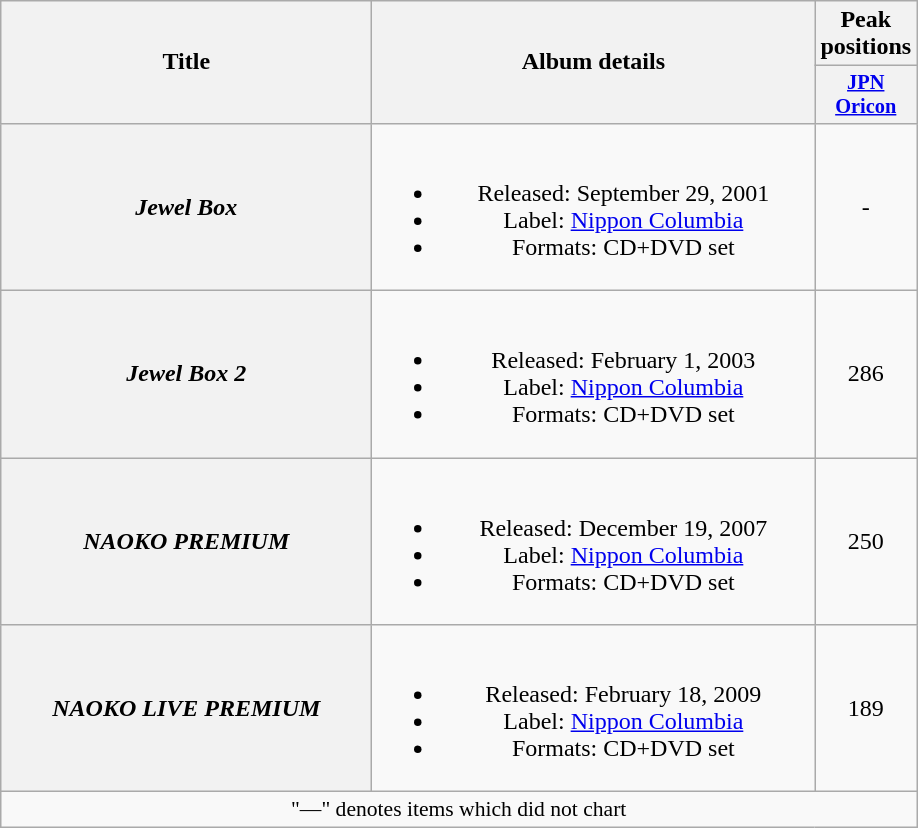<table class="wikitable plainrowheaders" style="text-align:center;">
<tr>
<th style="width:15em;" rowspan="2">Title</th>
<th style="width:18em;" rowspan="2">Album details</th>
<th colspan="1">Peak positions</th>
</tr>
<tr>
<th style="width:3em;font-size:85%"><a href='#'>JPN<br>Oricon</a><br></th>
</tr>
<tr>
<th scope="row"><em>Jewel Box</em></th>
<td><br><ul><li>Released: September 29, 2001</li><li>Label: <a href='#'>Nippon Columbia</a></li><li>Formats: CD+DVD set</li></ul></td>
<td>-</td>
</tr>
<tr>
<th scope="row"><em>Jewel Box 2</em></th>
<td><br><ul><li>Released: February 1, 2003</li><li>Label: <a href='#'>Nippon Columbia</a></li><li>Formats: CD+DVD set</li></ul></td>
<td>286</td>
</tr>
<tr>
<th scope="row"><em>NAOKO PREMIUM</em></th>
<td><br><ul><li>Released: December 19, 2007</li><li>Label: <a href='#'>Nippon Columbia</a></li><li>Formats: CD+DVD set</li></ul></td>
<td>250</td>
</tr>
<tr>
<th scope="row"><em>NAOKO LIVE PREMIUM</em></th>
<td><br><ul><li>Released: February 18, 2009</li><li>Label: <a href='#'>Nippon Columbia</a></li><li>Formats: CD+DVD set</li></ul></td>
<td>189</td>
</tr>
<tr>
<td colspan="11" align="center" style="font-size:90%;">"—" denotes items which did not chart</td>
</tr>
</table>
